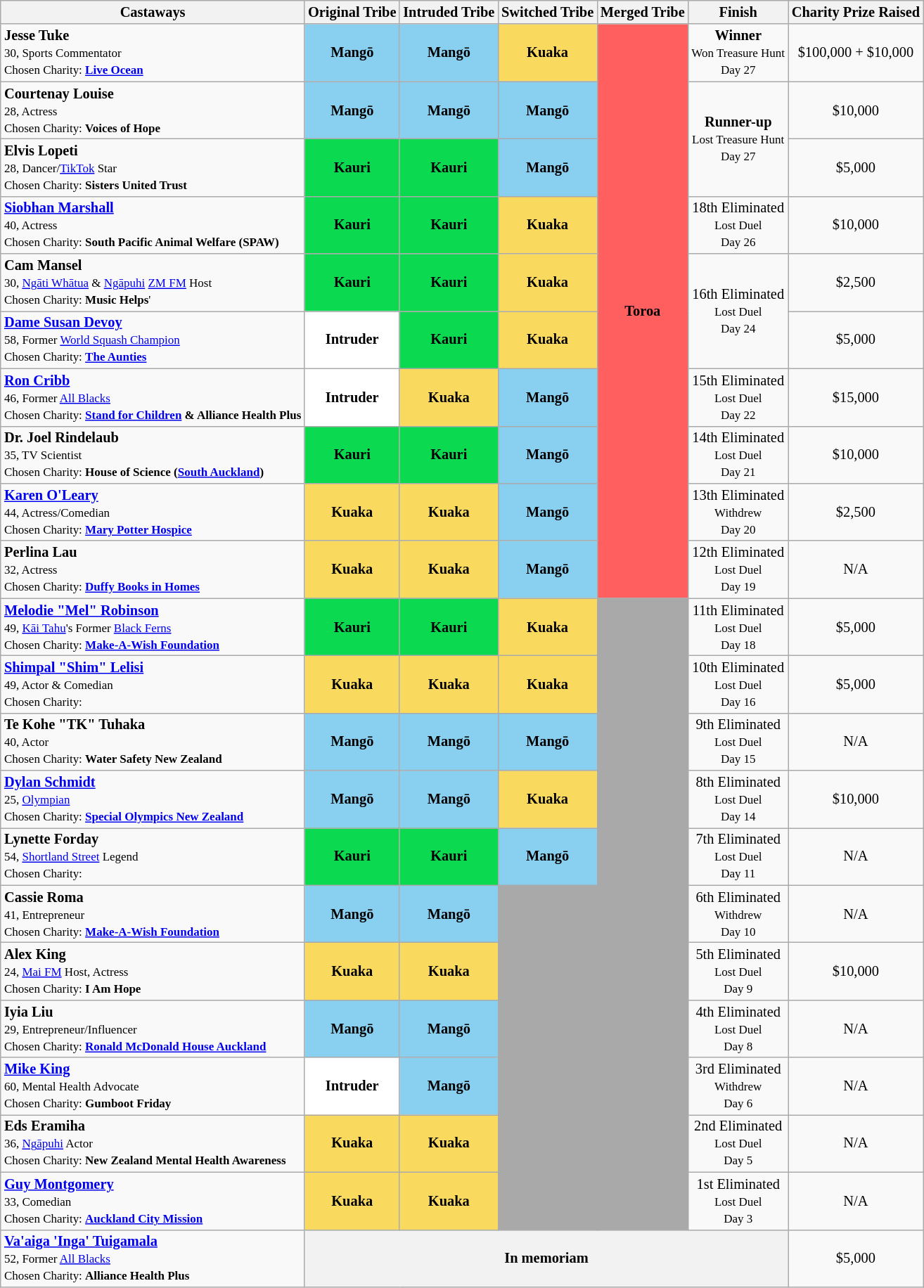<table class="wikitable" style="margin:auto; text-align:center; font-size: 85%">
<tr>
<th>Castaways</th>
<th>Original Tribe</th>
<th>Intruded Tribe</th>
<th>Switched Tribe</th>
<th>Merged Tribe</th>
<th>Finish</th>
<th>Charity Prize Raised</th>
</tr>
<tr>
<td style="text-align: left;"><strong>Jesse Tuke</strong><br><small>30, Sports Commentator</small><br><small>Chosen Charity: <strong><a href='#'>Live Ocean</a></strong></small></td>
<td style="background:#89CFF0"><strong>Mangō</strong></td>
<td style="background:#89CFF0"><strong>Mangō</strong></td>
<td style="background:#FADA5E"><strong>Kuaka</strong></td>
<td rowspan="10" style="background:#FF5F5F"><strong>Toroa</strong></td>
<td><strong>Winner</strong><br><small>Won Treasure Hunt<br>Day 27</small></td>
<td>$100,000 + $10,000</td>
</tr>
<tr>
<td style="text-align: left;"><strong>Courtenay Louise</strong><br><small>28, Actress</small><br><small>Chosen Charity: <strong>Voices of Hope</strong></small></td>
<td style="background:#89CFF0"><strong>Mangō</strong></td>
<td style="background:#89CFF0"><strong>Mangō</strong></td>
<td style="background:#89CFF0"><strong>Mangō</strong></td>
<td rowspan="2" scope="row"><strong>Runner-up</strong><br><small>Lost Treasure Hunt<br>Day 27</small></td>
<td>$10,000</td>
</tr>
<tr>
<td style="text-align: left;"><strong>Elvis Lopeti</strong><br><small>28, Dancer/<a href='#'>TikTok</a> Star</small><br><small>Chosen Charity: <strong>Sisters United Trust</strong></small></td>
<td style="background:#0BDA51"><strong>Kauri</strong></td>
<td style="background:#0BDA51"><strong>Kauri</strong></td>
<td style="background:#89CFF0"><strong>Mangō</strong></td>
<td>$5,000</td>
</tr>
<tr>
<td style="text-align: left;"><strong><a href='#'>Siobhan Marshall</a></strong><br><small>40, Actress</small><br><small>Chosen Charity: <strong>South Pacific Animal Welfare (SPAW)</strong></small></td>
<td style="background:#0BDA51"><strong>Kauri</strong></td>
<td style="background:#0BDA51"><strong>Kauri</strong></td>
<td style="background:#FADA5E"><strong>Kuaka</strong></td>
<td>18th Eliminated<br><small>Lost Duel<br>Day 26</small></td>
<td>$10,000</td>
</tr>
<tr>
<td style="text-align: left;"><strong>Cam Mansel</strong><br><small>30, <a href='#'>Ngāti Whātua</a> & <a href='#'>Ngāpuhi</a> <a href='#'>ZM FM</a> Host</small><br><small>Chosen Charity: <strong>Music Helps</strong>'</small></td>
<td style="background:#0BDA51"><strong>Kauri</strong></td>
<td style="background:#0BDA51"><strong>Kauri</strong></td>
<td style="background:#FADA5E"><strong>Kuaka</strong></td>
<td rowspan="2" scope="row">16th Eliminated<br><small>Lost Duel<br>Day 24</small></td>
<td>$2,500</td>
</tr>
<tr>
<td style="text-align: left;"><strong><a href='#'>Dame Susan Devoy</a></strong><br><small>58, Former <a href='#'>World Squash Champion</a></small><br><small>Chosen Charity: <strong><a href='#'>The Aunties</a></strong></small></td>
<td style="background:white"><strong>Intruder</strong></td>
<td style="background:#0BDA51"><strong>Kauri</strong></td>
<td style="background:#FADA5E"><strong>Kuaka</strong></td>
<td>$5,000</td>
</tr>
<tr>
<td style="text-align: left;"><strong><a href='#'>Ron Cribb</a></strong><br><small>46, Former <a href='#'>All Blacks</a></small><br><small>Chosen Charity: <strong><a href='#'>Stand for Children</a> & Alliance Health Plus</strong></small></td>
<td style="background:white"><strong>Intruder</strong></td>
<td style="background:#FADA5E"><strong>Kuaka</strong></td>
<td style="background:#89CFF0"><strong>Mangō</strong></td>
<td>15th Eliminated<br><small>Lost Duel<br>Day 22</small></td>
<td>$15,000</td>
</tr>
<tr>
<td style="text-align: left;"><strong>Dr. Joel Rindelaub</strong><br><small>35, TV Scientist</small><br><small>Chosen Charity: <strong>House of Science (<a href='#'>South Auckland</a>)</strong></small></td>
<td style="background:#0BDA51"><strong>Kauri</strong></td>
<td style="background:#0BDA51"><strong>Kauri</strong></td>
<td style="background:#89CFF0"><strong>Mangō</strong></td>
<td>14th Eliminated<br><small>Lost Duel<br>Day 21</small></td>
<td>$10,000</td>
</tr>
<tr>
<td style="text-align: left;"><strong><a href='#'>Karen O'Leary</a></strong><br><small>44, Actress/Comedian</small><br><small>Chosen Charity: <strong><a href='#'>Mary Potter Hospice</a></strong></small></td>
<td style="background:#FADA5E"><strong>Kuaka</strong></td>
<td style="background:#FADA5E"><strong>Kuaka</strong></td>
<td style="background:#89CFF0"><strong>Mangō</strong></td>
<td>13th Eliminated<br><small>Withdrew</small><small><br>Day 20</small></td>
<td>$2,500</td>
</tr>
<tr>
<td style="text-align: left;"><strong>Perlina Lau</strong><br><small>32, Actress</small><br><small>Chosen Charity: <strong><a href='#'>Duffy Books in Homes</a></strong></small></td>
<td style="background:#FADA5E"><strong>Kuaka</strong></td>
<td style="background:#FADA5E"><strong>Kuaka</strong></td>
<td style="background:#89CFF0"><strong>Mangō</strong></td>
<td>12th Eliminated<br><small>Lost Duel<br>Day 19</small></td>
<td>N/A</td>
</tr>
<tr>
<td style="text-align: left;"><strong><a href='#'>Melodie "Mel" Robinson</a></strong><br><small>49, <a href='#'>Kāi Tahu</a>'s Former <a href='#'>Black Ferns</a></small><br><small>Chosen Charity: <strong><a href='#'>Make-A-Wish Foundation</a></strong></small></td>
<td style="background:#0BDA51"><strong>Kauri</strong></td>
<td style="background:#0BDA51"><strong>Kauri</strong></td>
<td style="background:#FADA5E"><strong>Kuaka</strong></td>
<td rowspan="11"colspan="1" style="background:darkgrey;"></td>
<td>11th Eliminated<br><small>Lost Duel<br>Day 18</small></td>
<td>$5,000</td>
</tr>
<tr>
<td style="text-align: left;"><strong><a href='#'>Shimpal "Shim" Lelisi</a></strong><br><small>49, Actor & Comedian</small><br><small>Chosen Charity: <strong></strong></small></td>
<td style="background:#FADA5E"><strong>Kuaka</strong></td>
<td style="background:#FADA5E"><strong>Kuaka</strong></td>
<td style="background:#FADA5E"><strong>Kuaka</strong></td>
<td>10th Eliminated<br><small>Lost Duel<br>Day 16</small></td>
<td>$5,000</td>
</tr>
<tr>
<td style="text-align: left;"><strong>Te Kohe "TK" Tuhaka</strong><br><small>40, Actor</small><br><small>Chosen Charity: <strong>Water Safety New Zealand</strong></small></td>
<td style="background:#89CFF0"><strong>Mangō</strong></td>
<td style="background:#89CFF0"><strong>Mangō</strong></td>
<td style="background:#89CFF0"><strong>Mangō</strong></td>
<td>9th Eliminated<br><small>Lost Duel<br>Day 15</small></td>
<td>N/A</td>
</tr>
<tr>
<td style="text-align: left;"><strong><a href='#'>Dylan Schmidt</a></strong><br><small>25, <a href='#'>Olympian</a></small><br><small>Chosen Charity: <strong><a href='#'> Special Olympics New Zealand</a></strong></small></td>
<td style="background:#89CFF0"><strong>Mangō</strong></td>
<td style="background:#89CFF0"><strong>Mangō</strong></td>
<td style="background:#FADA5E"><strong>Kuaka</strong></td>
<td>8th Eliminated<br><small>Lost Duel<br>Day 14</small></td>
<td>$10,000</td>
</tr>
<tr>
<td style="text-align: left;"><strong>Lynette Forday</strong><br><small>54, <a href='#'>Shortland Street</a> Legend</small><br><small>Chosen Charity: <strong></strong></small></td>
<td style="background:#0BDA51"><strong>Kauri</strong></td>
<td style="background:#0BDA51"><strong>Kauri</strong></td>
<td style="background:#89CFF0"><strong>Mangō</strong></td>
<td>7th Eliminated<br><small>Lost Duel<br>Day 11</small></td>
<td>N/A</td>
</tr>
<tr>
<td style="text-align: left;"><strong>Cassie Roma</strong><br><small>41, Entrepreneur</small><br><small>Chosen Charity: <strong><a href='#'>Make-A-Wish Foundation</a></strong></small></td>
<td style="background:#89CFF0"><strong>Mangō</strong></td>
<td style="background:#89CFF0"><strong>Mangō</strong></td>
<td rowspan="6"colspan="1" style="background:darkgrey;"></td>
<td>6th Eliminated<br><small>Withdrew<br>Day 10</small></td>
<td>N/A</td>
</tr>
<tr>
<td style="text-align: left;"><strong>Alex King</strong><br><small>24, <a href='#'>Mai FM</a> Host, Actress</small><br><small>Chosen Charity: <strong>I Am Hope</strong></small></td>
<td style="background:#FADA5E"><strong>Kuaka</strong></td>
<td style="background:#FADA5E"><strong>Kuaka</strong></td>
<td>5th Eliminated<br><small>Lost Duel<br>Day 9</small></td>
<td>$10,000</td>
</tr>
<tr>
<td style="text-align: left;"><strong>Iyia Liu</strong><br><small>29, Entrepreneur/Influencer</small><br><small>Chosen Charity: <strong><a href='#'>Ronald McDonald House Auckland</a></strong></small></td>
<td style="background:#89CFF0"><strong>Mangō</strong></td>
<td style="background:#89CFF0"><strong>Mangō</strong></td>
<td>4th Eliminated<br><small>Lost Duel<br>Day 8</small></td>
<td>N/A</td>
</tr>
<tr>
<td style="text-align: left;"><strong><a href='#'>Mike King</a></strong><br><small>60, Mental Health Advocate</small><br><small>Chosen Charity: <strong>Gumboot Friday</strong></small></td>
<td style="background:white"><strong>Intruder</strong></td>
<td style="background:#89CFF0"><strong>Mangō</strong></td>
<td>3rd Eliminated<br><small>Withdrew<br>Day 6</small></td>
<td>N/A</td>
</tr>
<tr>
<td style="text-align: left;"><strong>Eds Eramiha</strong><br><small>36, <a href='#'>Ngāpuhi</a> Actor</small><br><small>Chosen Charity: <strong>New Zealand Mental Health Awareness</strong></small></td>
<td style="background:#FADA5E"><strong>Kuaka</strong></td>
<td style="background:#FADA5E"><strong>Kuaka</strong></td>
<td>2nd Eliminated<br><small>Lost Duel<br>Day 5</small></td>
<td>N/A</td>
</tr>
<tr>
<td style="text-align: left;"><strong><a href='#'>Guy Montgomery</a></strong><br><small>33, Comedian</small><br><small>Chosen Charity: <strong><a href='#'>Auckland City Mission</a></strong></small></td>
<td style="background:#FADA5E"><strong>Kuaka</strong></td>
<td style="background:#FADA5E"><strong>Kuaka</strong></td>
<td>1st Eliminated<br><small>Lost Duel<br>Day 3</small></td>
<td>N/A</td>
</tr>
<tr>
<td style="text-align: left;"><strong><a href='#'>Va'aiga 'Inga' Tuigamala</a></strong><br><small>52, Former <a href='#'>All Blacks</a></small><br><small>Chosen Charity: <strong>Alliance Health Plus</strong></small></td>
<th scope="col" colspan="5"><strong>In memoriam</strong></th>
<td>$5,000</td>
</tr>
</table>
